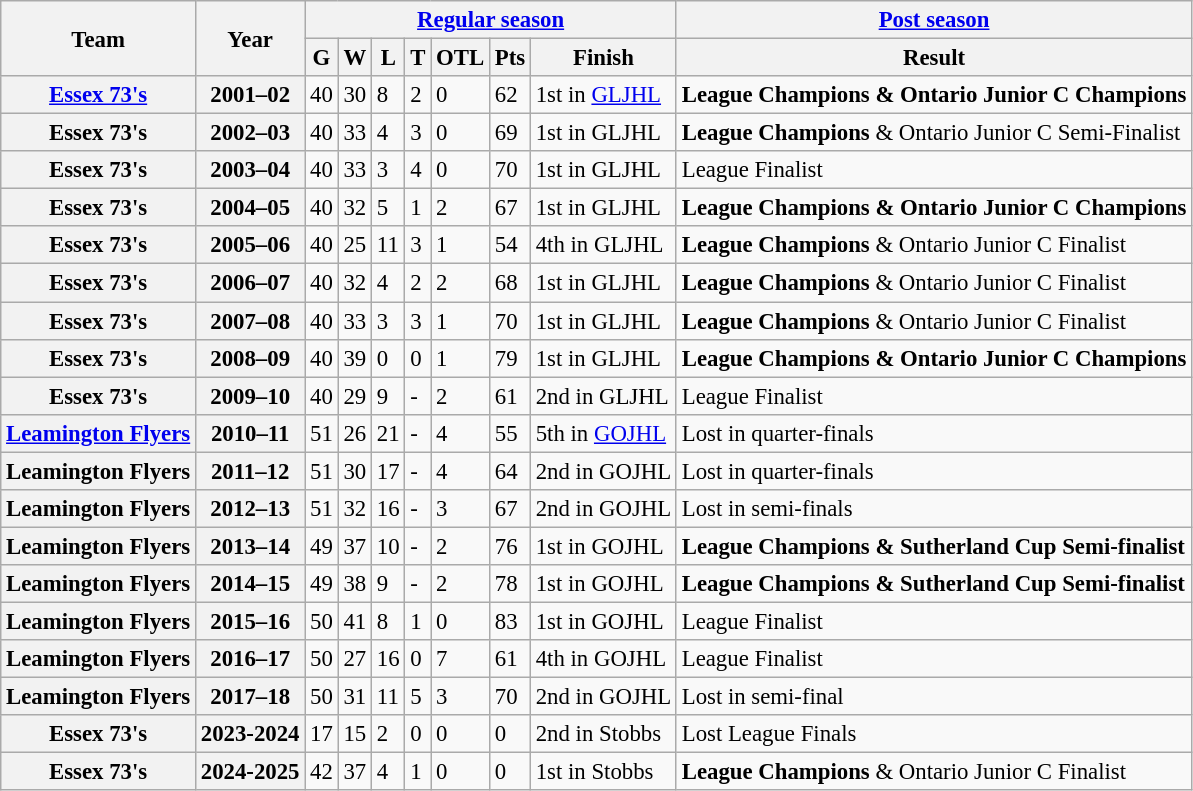<table class="wikitable" style="font-size: 95%; text-align:centre;">
<tr>
<th rowspan="2">Team</th>
<th rowspan="2">Year</th>
<th colspan="7"><a href='#'>Regular season</a></th>
<th colspan="1"><a href='#'>Post season</a></th>
</tr>
<tr>
<th>G</th>
<th>W</th>
<th>L</th>
<th>T</th>
<th>OTL</th>
<th>Pts</th>
<th>Finish</th>
<th>Result</th>
</tr>
<tr>
<th><a href='#'>Essex 73's</a></th>
<th>2001–02</th>
<td>40</td>
<td>30</td>
<td>8</td>
<td>2</td>
<td>0</td>
<td>62</td>
<td>1st in <a href='#'>GLJHL</a></td>
<td><strong>League Champions & Ontario Junior C Champions</strong></td>
</tr>
<tr>
<th>Essex 73's</th>
<th>2002–03</th>
<td>40</td>
<td>33</td>
<td>4</td>
<td>3</td>
<td>0</td>
<td>69</td>
<td>1st in GLJHL</td>
<td><strong>League Champions</strong> & Ontario Junior C Semi-Finalist</td>
</tr>
<tr>
<th>Essex 73's</th>
<th>2003–04</th>
<td>40</td>
<td>33</td>
<td>3</td>
<td>4</td>
<td>0</td>
<td>70</td>
<td>1st in GLJHL</td>
<td>League Finalist</td>
</tr>
<tr>
<th>Essex 73's</th>
<th>2004–05</th>
<td>40</td>
<td>32</td>
<td>5</td>
<td>1</td>
<td>2</td>
<td>67</td>
<td>1st in GLJHL</td>
<td><strong>League Champions & Ontario Junior C Champions</strong></td>
</tr>
<tr>
<th>Essex 73's</th>
<th>2005–06</th>
<td>40</td>
<td>25</td>
<td>11</td>
<td>3</td>
<td>1</td>
<td>54</td>
<td>4th in GLJHL</td>
<td><strong>League Champions</strong> & Ontario Junior C Finalist</td>
</tr>
<tr>
<th>Essex 73's</th>
<th>2006–07</th>
<td>40</td>
<td>32</td>
<td>4</td>
<td>2</td>
<td>2</td>
<td>68</td>
<td>1st in GLJHL</td>
<td><strong>League Champions</strong> & Ontario Junior C Finalist</td>
</tr>
<tr>
<th>Essex 73's</th>
<th>2007–08</th>
<td>40</td>
<td>33</td>
<td>3</td>
<td>3</td>
<td>1</td>
<td>70</td>
<td>1st in GLJHL</td>
<td><strong>League Champions</strong> & Ontario Junior C Finalist</td>
</tr>
<tr>
<th>Essex 73's</th>
<th>2008–09</th>
<td>40</td>
<td>39</td>
<td>0</td>
<td>0</td>
<td>1</td>
<td>79</td>
<td>1st in GLJHL</td>
<td><strong>League Champions & Ontario Junior C Champions</strong></td>
</tr>
<tr>
<th>Essex 73's</th>
<th>2009–10</th>
<td>40</td>
<td>29</td>
<td>9</td>
<td>-</td>
<td>2</td>
<td>61</td>
<td>2nd in GLJHL</td>
<td>League Finalist</td>
</tr>
<tr>
<th><a href='#'>Leamington Flyers</a></th>
<th>2010–11</th>
<td>51</td>
<td>26</td>
<td>21</td>
<td>-</td>
<td>4</td>
<td>55</td>
<td>5th in <a href='#'>GOJHL</a></td>
<td>Lost in quarter-finals</td>
</tr>
<tr>
<th>Leamington Flyers</th>
<th>2011–12</th>
<td>51</td>
<td>30</td>
<td>17</td>
<td>-</td>
<td>4</td>
<td>64</td>
<td>2nd in GOJHL</td>
<td>Lost in quarter-finals</td>
</tr>
<tr>
<th>Leamington Flyers</th>
<th>2012–13</th>
<td>51</td>
<td>32</td>
<td>16</td>
<td>-</td>
<td>3</td>
<td>67</td>
<td>2nd in GOJHL</td>
<td>Lost in semi-finals</td>
</tr>
<tr>
<th>Leamington Flyers</th>
<th>2013–14</th>
<td>49</td>
<td>37</td>
<td>10</td>
<td>-</td>
<td>2</td>
<td>76</td>
<td>1st in GOJHL</td>
<td><strong>League Champions & Sutherland Cup Semi-finalist</strong></td>
</tr>
<tr>
<th>Leamington Flyers</th>
<th>2014–15</th>
<td>49</td>
<td>38</td>
<td>9</td>
<td>-</td>
<td>2</td>
<td>78</td>
<td>1st in GOJHL</td>
<td><strong>League Champions & Sutherland Cup Semi-finalist</strong></td>
</tr>
<tr>
<th>Leamington Flyers</th>
<th>2015–16</th>
<td>50</td>
<td>41</td>
<td>8</td>
<td>1</td>
<td>0</td>
<td>83</td>
<td>1st in GOJHL</td>
<td>League Finalist</td>
</tr>
<tr>
<th>Leamington Flyers</th>
<th>2016–17</th>
<td>50</td>
<td>27</td>
<td>16</td>
<td>0</td>
<td>7</td>
<td>61</td>
<td>4th in GOJHL</td>
<td>League Finalist</td>
</tr>
<tr>
<th>Leamington Flyers</th>
<th>2017–18</th>
<td>50</td>
<td>31</td>
<td>11</td>
<td>5</td>
<td>3</td>
<td>70</td>
<td>2nd in GOJHL</td>
<td>Lost in semi-final</td>
</tr>
<tr>
<th>Essex 73's</th>
<th>2023-2024</th>
<td>17</td>
<td>15</td>
<td>2</td>
<td>0</td>
<td>0</td>
<td>0</td>
<td>2nd in Stobbs</td>
<td>Lost League Finals</td>
</tr>
<tr>
<th>Essex 73's</th>
<th>2024-2025</th>
<td>42</td>
<td>37</td>
<td>4</td>
<td>1</td>
<td>0</td>
<td>0</td>
<td>1st in Stobbs</td>
<td><strong>League Champions</strong> & Ontario Junior C Finalist</td>
</tr>
</table>
